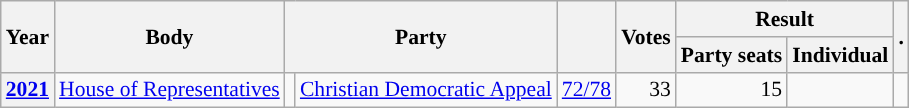<table class="wikitable plainrowheaders sortable" border=2 cellpadding=4 cellspacing=0 style="border: 1px #aaa solid; font-size: 90%; text-align:center;">
<tr>
<th scope="col" rowspan=2>Year</th>
<th scope="col" rowspan=2>Body</th>
<th scope="col" colspan=2 rowspan=2>Party</th>
<th scope="col" rowspan=2></th>
<th scope="col" rowspan=2>Votes</th>
<th scope="colgroup" colspan=2>Result</th>
<th scope="col" rowspan=2 class="unsortable">.</th>
</tr>
<tr>
<th scope="col">Party seats</th>
<th scope="col">Individual</th>
</tr>
<tr>
<th scope="row"><a href='#'>2021</a></th>
<td><a href='#'>House of Representatives</a></td>
<td style="background-color:"></td>
<td><a href='#'>Christian Democratic Appeal</a></td>
<td style=text-align:right><a href='#'>72/78</a></td>
<td style=text-align:right>33</td>
<td style=text-align:right>15</td>
<td></td>
<td></td>
</tr>
</table>
